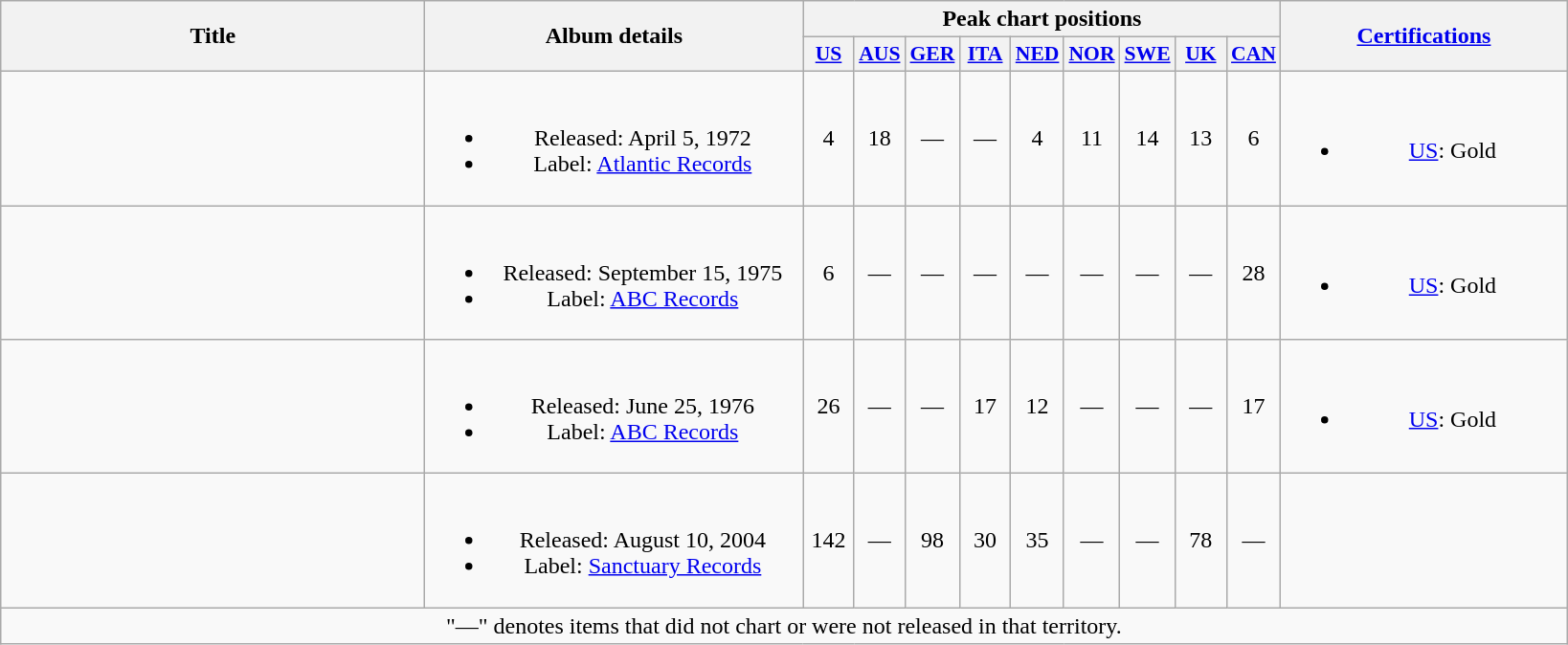<table class="wikitable plainrowheaders" style="text-align:center;">
<tr>
<th rowspan="2" scope="col" style="width:18em;">Title</th>
<th rowspan="2" scope="col" style="width:16em;">Album details</th>
<th colspan="9">Peak chart positions</th>
<th rowspan="2" style="width:12em;"><a href='#'>Certifications</a></th>
</tr>
<tr>
<th style="width:2em;font-size:90%;"><a href='#'>US</a><br></th>
<th style="width:2em;font-size:90%;"><a href='#'>AUS</a><br></th>
<th style="width:2em;font-size:90%;"><a href='#'>GER</a><br></th>
<th style="width:2em;font-size:90%;"><a href='#'>ITA</a><br></th>
<th style="width:2em;font-size:90%;"><a href='#'>NED</a><br></th>
<th style="width:2em;font-size:90%;"><a href='#'>NOR</a><br></th>
<th style="width:2em;font-size:90%;"><a href='#'>SWE</a><br></th>
<th style="width:2em;font-size:90%;"><a href='#'>UK</a><br></th>
<th style="width:2em;font-size:90%;"><a href='#'>CAN</a><br></th>
</tr>
<tr>
<td scope="row"></td>
<td><br><ul><li>Released: April 5, 1972</li><li>Label: <a href='#'>Atlantic Records</a></li></ul></td>
<td>4</td>
<td>18</td>
<td>—</td>
<td>—</td>
<td>4</td>
<td>11</td>
<td>14</td>
<td>13</td>
<td>6</td>
<td><br><ul><li><a href='#'>US</a>: Gold</li></ul></td>
</tr>
<tr>
<td scope="row"></td>
<td><br><ul><li>Released: September 15, 1975</li><li>Label: <a href='#'>ABC Records</a></li></ul></td>
<td>6</td>
<td>—</td>
<td>—</td>
<td>—</td>
<td>—</td>
<td>—</td>
<td>—</td>
<td>—</td>
<td>28</td>
<td><br><ul><li><a href='#'>US</a>: Gold</li></ul></td>
</tr>
<tr>
<td scope="row"></td>
<td><br><ul><li>Released: June 25, 1976</li><li>Label: <a href='#'>ABC Records</a></li></ul></td>
<td>26</td>
<td>—</td>
<td>—</td>
<td>17</td>
<td>12</td>
<td>—</td>
<td>—</td>
<td>—</td>
<td>17</td>
<td><br><ul><li><a href='#'>US</a>: Gold</li></ul></td>
</tr>
<tr>
<td scope="row"></td>
<td><br><ul><li>Released: August 10, 2004</li><li>Label: <a href='#'>Sanctuary Records</a></li></ul></td>
<td>142</td>
<td>—</td>
<td>98</td>
<td>30</td>
<td>35</td>
<td>—</td>
<td>—</td>
<td>78</td>
<td>—</td>
<td></td>
</tr>
<tr>
<td colspan="12">"—" denotes items that did not chart or were not released in that territory.</td>
</tr>
</table>
